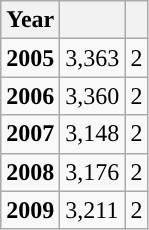<table class="wikitable sortable" style="font-size: %">
<tr>
<th width=px>Year</th>
<th width=px></th>
<th width=px></th>
</tr>
<tr>
<td><strong>2005</strong></td>
<td>3,363</td>
<td align=center>2</td>
</tr>
<tr>
<td><strong>2006</strong></td>
<td>3,360</td>
<td align=center>2</td>
</tr>
<tr>
<td><strong>2007</strong></td>
<td>3,148</td>
<td align=center>2</td>
</tr>
<tr>
<td><strong>2008</strong></td>
<td>3,176</td>
<td align=center>2</td>
</tr>
<tr>
<td><strong>2009</strong></td>
<td>3,211</td>
<td align=center>2</td>
</tr>
</table>
